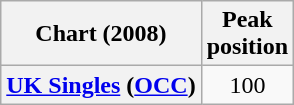<table class="wikitable sortable plainrowheaders" style="text-align:center">
<tr>
<th>Chart (2008)</th>
<th>Peak<br>position</th>
</tr>
<tr>
<th scope="row"><a href='#'>UK Singles</a> (<a href='#'>OCC</a>)</th>
<td>100</td>
</tr>
</table>
